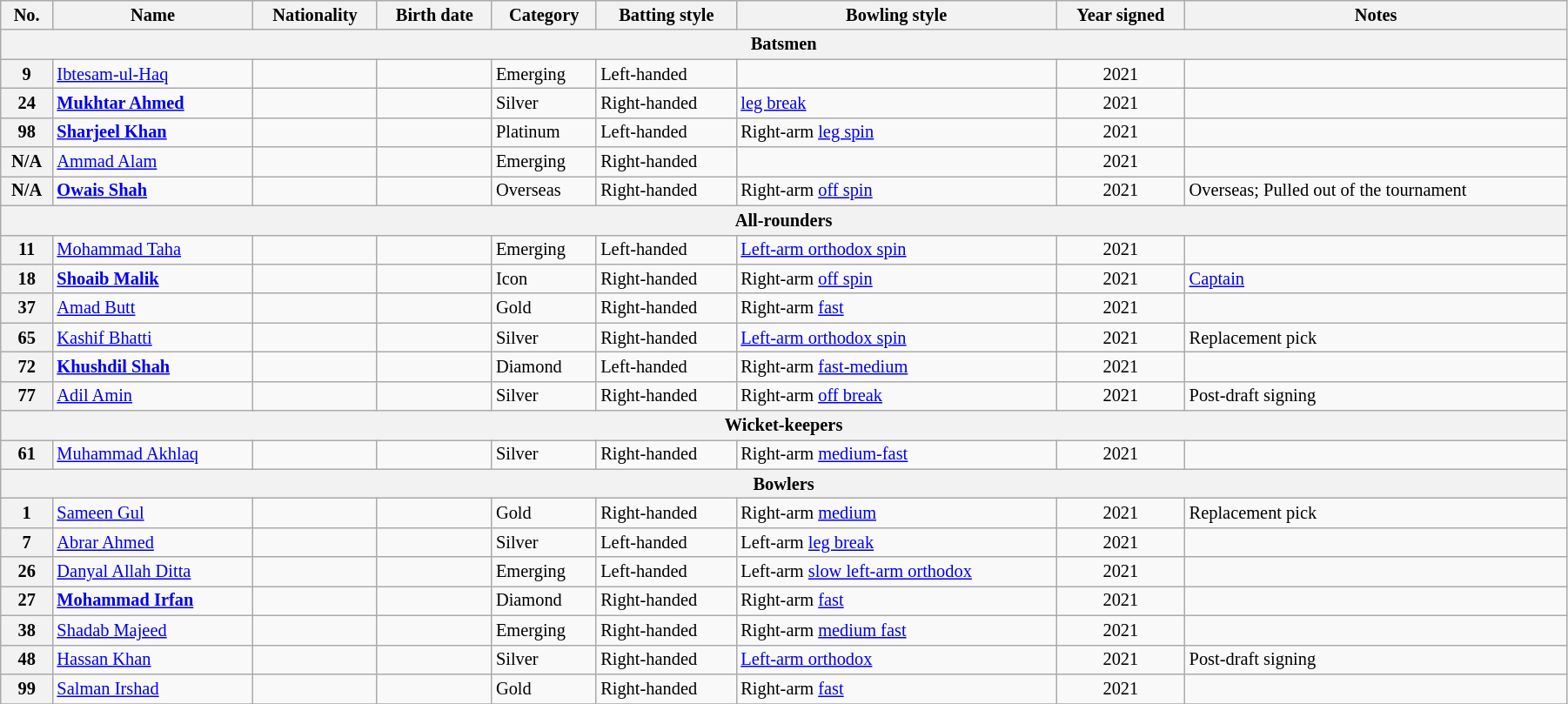<table class="wikitable" style="font-size:85%; width:95%;">
<tr>
<th>No.</th>
<th>Name</th>
<th>Nationality</th>
<th>Birth date</th>
<th>Category</th>
<th>Batting style</th>
<th>Bowling style</th>
<th>Year signed</th>
<th>Notes</th>
</tr>
<tr>
<th colspan="9" style=text-align:center;">Batsmen</th>
</tr>
<tr>
<th>9</th>
<td><a href='#'>Ibtesam-ul-Haq</a></td>
<td></td>
<td></td>
<td>Emerging</td>
<td>Left-handed</td>
<td></td>
<td style="text-align:center;">2021</td>
<td></td>
</tr>
<tr>
<th>24</th>
<td><strong><a href='#'>Mukhtar Ahmed</a></strong></td>
<td></td>
<td></td>
<td>Silver</td>
<td>Right-handed</td>
<td><a href='#'>leg break</a></td>
<td style="text-align:center;">2021</td>
<td></td>
</tr>
<tr>
<th>98</th>
<td><strong><a href='#'>Sharjeel Khan</a></strong></td>
<td></td>
<td></td>
<td>Platinum</td>
<td>Left-handed</td>
<td>Right-arm <a href='#'>leg spin</a></td>
<td style="text-align:center;">2021</td>
<td></td>
</tr>
<tr>
<th>N/A</th>
<td><a href='#'>Ammad Alam</a></td>
<td></td>
<td></td>
<td>Emerging</td>
<td>Right-handed</td>
<td></td>
<td style="text-align:center;">2021</td>
<td></td>
</tr>
<tr>
<th>N/A</th>
<td><strong><a href='#'>Owais Shah</a></strong></td>
<td></td>
<td></td>
<td>Overseas</td>
<td>Right-handed</td>
<td>Right-arm <a href='#'>off spin</a></td>
<td style="text-align:center;">2021</td>
<td>Overseas; Pulled out of the tournament</td>
</tr>
<tr>
<th colspan="9" style=text-align:center;">All-rounders</th>
</tr>
<tr>
<th>11</th>
<td><a href='#'>Mohammad Taha</a></td>
<td></td>
<td></td>
<td>Emerging</td>
<td>Left-handed</td>
<td><a href='#'>Left-arm orthodox spin</a></td>
<td style="text-align:center;">2021</td>
<td></td>
</tr>
<tr>
<th>18</th>
<td><strong><a href='#'>Shoaib Malik</a></strong></td>
<td></td>
<td></td>
<td>Icon</td>
<td>Right-handed</td>
<td>Right-arm <a href='#'>off spin</a></td>
<td style="text-align:center;">2021</td>
<td><a href='#'>Captain</a></td>
</tr>
<tr>
<th>37</th>
<td><a href='#'>Amad Butt</a></td>
<td></td>
<td></td>
<td>Gold</td>
<td>Right-handed</td>
<td>Right-arm <a href='#'>fast</a></td>
<td style="text-align:center;">2021</td>
<td></td>
</tr>
<tr>
<th>65</th>
<td><a href='#'>Kashif Bhatti</a></td>
<td></td>
<td></td>
<td>Silver</td>
<td>Right-handed</td>
<td><a href='#'>Left-arm orthodox spin</a></td>
<td style="text-align:center;">2021</td>
<td>Replacement pick</td>
</tr>
<tr>
<th>72</th>
<td><strong><a href='#'>Khushdil Shah</a></strong></td>
<td></td>
<td></td>
<td>Diamond</td>
<td>Left-handed</td>
<td>Right-arm <a href='#'>fast-medium</a></td>
<td style="text-align:center;">2021</td>
<td></td>
</tr>
<tr>
<th>77</th>
<td><a href='#'>Adil Amin</a></td>
<td></td>
<td></td>
<td>Silver</td>
<td>Right-handed</td>
<td>Right-arm <a href='#'>off break</a></td>
<td style="text-align:center;">2021</td>
<td>Post-draft signing</td>
</tr>
<tr>
<th colspan="9" style=text-align:center;">Wicket-keepers</th>
</tr>
<tr>
<th>61</th>
<td><a href='#'>Muhammad Akhlaq</a></td>
<td></td>
<td></td>
<td>Silver</td>
<td>Right-handed</td>
<td>Right-arm <a href='#'>medium-fast</a></td>
<td style="text-align:center;">2021</td>
<td></td>
</tr>
<tr>
<th colspan="9" style=text-align:center;">Bowlers</th>
</tr>
<tr>
<th>1</th>
<td><a href='#'>Sameen Gul</a></td>
<td></td>
<td></td>
<td>Gold</td>
<td>Right-handed</td>
<td>Right-arm <a href='#'>medium</a></td>
<td style="text-align:center;">2021</td>
<td>Replacement pick</td>
</tr>
<tr>
<th>7</th>
<td><a href='#'>Abrar Ahmed</a></td>
<td></td>
<td></td>
<td>Silver</td>
<td>Left-handed</td>
<td>Left-arm <a href='#'>leg break</a></td>
<td style="text-align:center;">2021</td>
<td></td>
</tr>
<tr>
<th>26</th>
<td><a href='#'>Danyal Allah Ditta</a></td>
<td></td>
<td></td>
<td>Emerging</td>
<td>Left-handed</td>
<td>Left-arm <a href='#'>slow left-arm orthodox</a></td>
<td style="text-align:center;">2021</td>
<td></td>
</tr>
<tr>
<th>27</th>
<td><strong><a href='#'>Mohammad Irfan</a></strong></td>
<td></td>
<td></td>
<td>Diamond</td>
<td>Right-handed</td>
<td>Right-arm <a href='#'>fast</a></td>
<td style="text-align:center;">2021</td>
<td></td>
</tr>
<tr>
<th>38</th>
<td><a href='#'>Shadab Majeed</a></td>
<td></td>
<td></td>
<td>Emerging</td>
<td>Right-handed</td>
<td>Right-arm <a href='#'>medium fast</a></td>
<td style="text-align:center;">2021</td>
<td></td>
</tr>
<tr>
<th>48</th>
<td><a href='#'>Hassan Khan</a></td>
<td></td>
<td></td>
<td>Silver</td>
<td>Right-handed</td>
<td><a href='#'>Left-arm orthodox</a></td>
<td style="text-align:center;">2021</td>
<td>Post-draft signing</td>
</tr>
<tr>
<th>99</th>
<td><a href='#'>Salman Irshad</a></td>
<td></td>
<td></td>
<td>Gold</td>
<td>Right-handed</td>
<td>Right-arm <a href='#'>fast</a></td>
<td style="text-align:center;">2021</td>
<td></td>
</tr>
<tr>
</tr>
</table>
